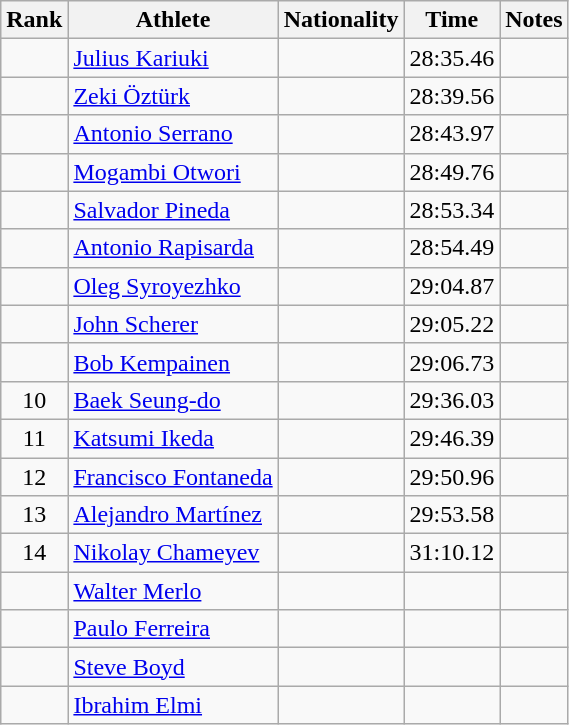<table class="wikitable sortable" style="text-align:center">
<tr>
<th>Rank</th>
<th>Athlete</th>
<th>Nationality</th>
<th>Time</th>
<th>Notes</th>
</tr>
<tr>
<td></td>
<td align=left><a href='#'>Julius Kariuki</a></td>
<td align=left></td>
<td>28:35.46</td>
<td></td>
</tr>
<tr>
<td></td>
<td align=left><a href='#'>Zeki Öztürk</a></td>
<td align=left></td>
<td>28:39.56</td>
<td></td>
</tr>
<tr>
<td></td>
<td align=left><a href='#'>Antonio Serrano</a></td>
<td align=left></td>
<td>28:43.97</td>
<td></td>
</tr>
<tr>
<td></td>
<td align=left><a href='#'>Mogambi Otwori</a></td>
<td align=left></td>
<td>28:49.76</td>
<td></td>
</tr>
<tr>
<td></td>
<td align=left><a href='#'>Salvador Pineda</a></td>
<td align=left></td>
<td>28:53.34</td>
<td></td>
</tr>
<tr>
<td></td>
<td align=left><a href='#'>Antonio Rapisarda</a></td>
<td align=left></td>
<td>28:54.49</td>
<td></td>
</tr>
<tr>
<td></td>
<td align=left><a href='#'>Oleg Syroyezhko</a></td>
<td align=left></td>
<td>29:04.87</td>
<td></td>
</tr>
<tr>
<td></td>
<td align=left><a href='#'>John Scherer</a></td>
<td align=left></td>
<td>29:05.22</td>
<td></td>
</tr>
<tr>
<td></td>
<td align=left><a href='#'>Bob Kempainen</a></td>
<td align=left></td>
<td>29:06.73</td>
<td></td>
</tr>
<tr>
<td>10</td>
<td align=left><a href='#'>Baek Seung-do</a></td>
<td align=left></td>
<td>29:36.03</td>
<td></td>
</tr>
<tr>
<td>11</td>
<td align=left><a href='#'>Katsumi Ikeda</a></td>
<td align=left></td>
<td>29:46.39</td>
<td></td>
</tr>
<tr>
<td>12</td>
<td align=left><a href='#'>Francisco Fontaneda</a></td>
<td align=left></td>
<td>29:50.96</td>
<td></td>
</tr>
<tr>
<td>13</td>
<td align=left><a href='#'>Alejandro Martínez</a></td>
<td align=left></td>
<td>29:53.58</td>
<td></td>
</tr>
<tr>
<td>14</td>
<td align=left><a href='#'>Nikolay Chameyev</a></td>
<td align=left></td>
<td>31:10.12</td>
<td></td>
</tr>
<tr>
<td></td>
<td align=left><a href='#'>Walter Merlo</a></td>
<td align=left></td>
<td></td>
<td></td>
</tr>
<tr>
<td></td>
<td align=left><a href='#'>Paulo Ferreira</a></td>
<td align=left></td>
<td></td>
<td></td>
</tr>
<tr>
<td></td>
<td align=left><a href='#'>Steve Boyd</a></td>
<td align=left></td>
<td></td>
<td></td>
</tr>
<tr>
<td></td>
<td align=left><a href='#'>Ibrahim Elmi</a></td>
<td align=left></td>
<td></td>
<td></td>
</tr>
</table>
